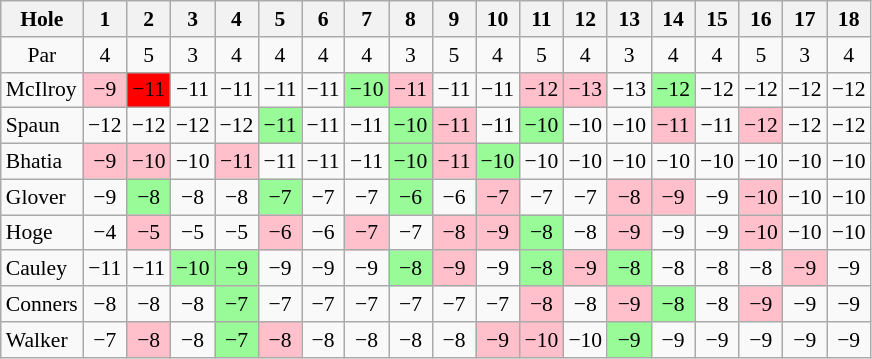<table class="wikitable" style="text-align:center; font-size:90%;">
<tr>
<th>Hole</th>
<th>1</th>
<th>2</th>
<th>3</th>
<th>4</th>
<th>5</th>
<th>6</th>
<th>7</th>
<th>8</th>
<th>9</th>
<th>10</th>
<th>11</th>
<th>12</th>
<th>13</th>
<th>14</th>
<th>15</th>
<th>16</th>
<th>17</th>
<th>18</th>
</tr>
<tr>
<td>Par</td>
<td>4</td>
<td>5</td>
<td>3</td>
<td>4</td>
<td>4</td>
<td>4</td>
<td>4</td>
<td>3</td>
<td>5</td>
<td>4</td>
<td>5</td>
<td>4</td>
<td>3</td>
<td>4</td>
<td>4</td>
<td>5</td>
<td>3</td>
<td>4</td>
</tr>
<tr>
<td align=left> McIlroy</td>
<td style="background: Pink;">−9</td>
<td style="background: Red;">−11</td>
<td>−11</td>
<td>−11</td>
<td>−11</td>
<td>−11</td>
<td style="background: PaleGreen;">−10</td>
<td style="background: Pink;">−11</td>
<td>−11</td>
<td>−11</td>
<td style="background: Pink;">−12</td>
<td style="background: Pink;">−13</td>
<td>−13</td>
<td style="background: PaleGreen;">−12</td>
<td>−12</td>
<td>−12</td>
<td>−12</td>
<td>−12</td>
</tr>
<tr>
<td align=left> Spaun</td>
<td>−12</td>
<td>−12</td>
<td>−12</td>
<td>−12</td>
<td style="background: PaleGreen;">−11</td>
<td>−11</td>
<td>−11</td>
<td style="background: PaleGreen;">−10</td>
<td style="background: Pink;">−11</td>
<td>−11</td>
<td style="background: PaleGreen;">−10</td>
<td>−10</td>
<td>−10</td>
<td style="background: Pink;">−11</td>
<td>−11</td>
<td style="background: Pink;">−12</td>
<td>−12</td>
<td>−12</td>
</tr>
<tr>
<td align=left> Bhatia</td>
<td style="background: Pink;">−9</td>
<td style="background: Pink;">−10</td>
<td>−10</td>
<td style="background: Pink;">−11</td>
<td>−11</td>
<td>−11</td>
<td>−11</td>
<td style="background: PaleGreen;">−10</td>
<td style="background: Pink;">−11</td>
<td style="background: PaleGreen;">−10</td>
<td>−10</td>
<td>−10</td>
<td>−10</td>
<td>−10</td>
<td>−10</td>
<td>−10</td>
<td>−10</td>
<td>−10</td>
</tr>
<tr>
<td align=left> Glover</td>
<td>−9</td>
<td style="background: PaleGreen;">−8</td>
<td>−8</td>
<td>−8</td>
<td style="background: PaleGreen;">−7</td>
<td>−7</td>
<td>−7</td>
<td style="background: PaleGreen;">−6</td>
<td>−6</td>
<td style="background: Pink;">−7</td>
<td>−7</td>
<td>−7</td>
<td style="background: Pink;">−8</td>
<td style="background: Pink;">−9</td>
<td>−9</td>
<td style="background: Pink;">−10</td>
<td>−10</td>
<td>−10</td>
</tr>
<tr>
<td align=left> Hoge</td>
<td>−4</td>
<td style="background: Pink;">−5</td>
<td>−5</td>
<td>−5</td>
<td style="background: Pink;">−6</td>
<td>−6</td>
<td style="background: Pink;">−7</td>
<td>−7</td>
<td style="background: Pink;">−8</td>
<td style="background: Pink;">−9</td>
<td style="background: PaleGreen;">−8</td>
<td>−8</td>
<td style="background: Pink;">−9</td>
<td>−9</td>
<td>−9</td>
<td style="background: Pink;">−10</td>
<td>−10</td>
<td>−10</td>
</tr>
<tr>
<td align=left> Cauley</td>
<td>−11</td>
<td>−11</td>
<td style="background: PaleGreen;">−10</td>
<td style="background: PaleGreen;">−9</td>
<td>−9</td>
<td>−9</td>
<td>−9</td>
<td style="background: PaleGreen;">−8</td>
<td style="background: Pink;">−9</td>
<td>−9</td>
<td style="background: PaleGreen;">−8</td>
<td style="background: Pink;">−9</td>
<td style="background: PaleGreen;">−8</td>
<td>−8</td>
<td>−8</td>
<td>−8</td>
<td style="background: Pink;">−9</td>
<td>−9</td>
</tr>
<tr>
<td align=left> Conners</td>
<td>−8</td>
<td>−8</td>
<td>−8</td>
<td style="background: PaleGreen;">−7</td>
<td>−7</td>
<td>−7</td>
<td>−7</td>
<td>−7</td>
<td>−7</td>
<td>−7</td>
<td style="background: Pink;">−8</td>
<td>−8</td>
<td style="background: Pink;">−9</td>
<td style="background: PaleGreen;">−8</td>
<td>−8</td>
<td style="background: Pink;">−9</td>
<td>−9</td>
<td>−9</td>
</tr>
<tr>
<td align=left> Walker</td>
<td>−7</td>
<td style="background: Pink;">−8</td>
<td>−8</td>
<td style="background: PaleGreen;">−7</td>
<td style="background: Pink;">−8</td>
<td>−8</td>
<td>−8</td>
<td>−8</td>
<td>−8</td>
<td style="background: Pink;">−9</td>
<td style="background: Pink;">−10</td>
<td>−10</td>
<td style="background: PaleGreen;">−9</td>
<td>−9</td>
<td>−9</td>
<td>−9</td>
<td>−9</td>
<td>−9</td>
</tr>
</table>
